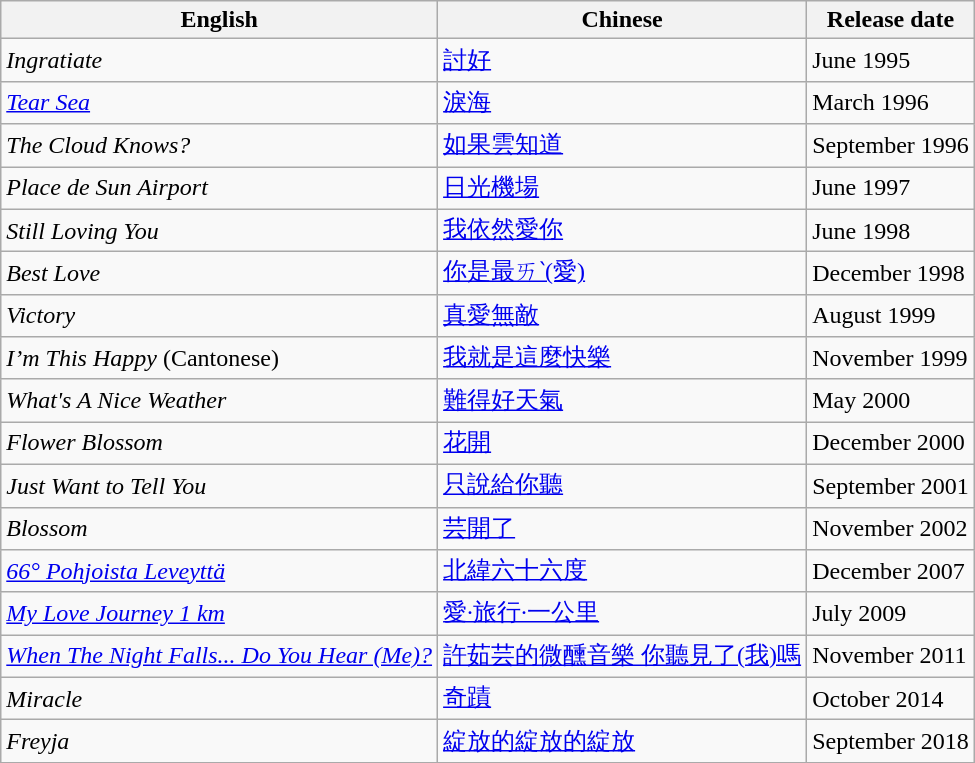<table class="wikitable">
<tr>
<th>English</th>
<th>Chinese</th>
<th>Release date</th>
</tr>
<tr>
<td><em>Ingratiate</em></td>
<td><a href='#'>討好</a></td>
<td>June 1995</td>
</tr>
<tr>
<td><em><a href='#'>Tear Sea</a></em></td>
<td><a href='#'>淚海</a></td>
<td>March 1996</td>
</tr>
<tr>
<td><em>The Cloud Knows?</em></td>
<td><a href='#'>如果雲知道</a></td>
<td>September 1996</td>
</tr>
<tr>
<td><em>Place de Sun Airport</em></td>
<td><a href='#'>日光機場</a></td>
<td>June 1997</td>
</tr>
<tr>
<td><em>Still Loving You</em></td>
<td><a href='#'>我依然愛你</a></td>
<td>June 1998</td>
</tr>
<tr>
<td><em>Best Love</em></td>
<td><a href='#'>你是最ㄞˋ(愛)</a></td>
<td>December 1998</td>
</tr>
<tr>
<td><em>Victory</em></td>
<td><a href='#'>真愛無敵</a></td>
<td>August 1999</td>
</tr>
<tr>
<td><em>I’m This Happy</em> (Cantonese)</td>
<td><a href='#'>我就是這麼快樂</a></td>
<td>November 1999</td>
</tr>
<tr>
<td><em>What's A Nice Weather</em></td>
<td><a href='#'>難得好天氣</a></td>
<td>May 2000</td>
</tr>
<tr>
<td><em>Flower Blossom</em></td>
<td><a href='#'>花開</a></td>
<td>December 2000</td>
</tr>
<tr>
<td><em>Just Want to Tell You</em></td>
<td><a href='#'>只說給你聽</a></td>
<td>September 2001</td>
</tr>
<tr>
<td><em>Blossom</em></td>
<td><a href='#'>芸開了</a></td>
<td>November 2002</td>
</tr>
<tr>
<td><em><a href='#'>66° Pohjoista Leveyttä</a></em></td>
<td><a href='#'>北緯六十六度</a></td>
<td>December 2007</td>
</tr>
<tr>
<td><em><a href='#'>My Love Journey 1&nbsp;km</a></em></td>
<td><a href='#'>愛·旅行·一公里</a></td>
<td>July 2009</td>
</tr>
<tr>
<td><em><a href='#'>When The Night Falls... Do You Hear (Me)?</a></em></td>
<td><a href='#'>許茹芸的微醺音樂 你聽見了(我)嗎</a></td>
<td>November 2011</td>
</tr>
<tr>
<td><em>Miracle</em></td>
<td><a href='#'>奇蹟</a></td>
<td>October 2014</td>
</tr>
<tr>
<td><em>Freyja</em></td>
<td><a href='#'>綻放的綻放的綻放</a></td>
<td>September 2018</td>
</tr>
</table>
